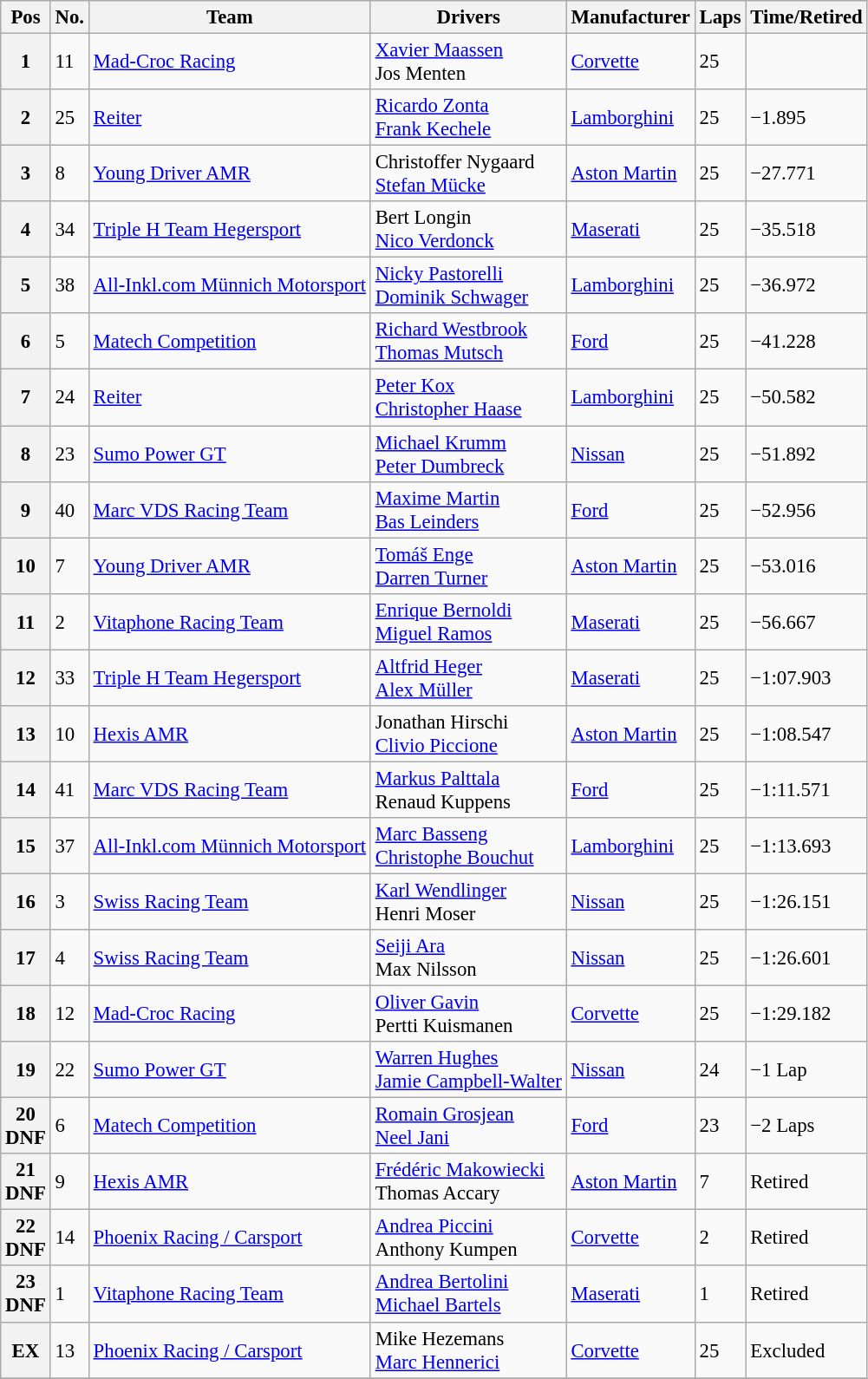<table class="wikitable" style="font-size: 95%;">
<tr>
<th>Pos</th>
<th>No.</th>
<th>Team</th>
<th>Drivers</th>
<th>Manufacturer</th>
<th>Laps</th>
<th>Time/Retired</th>
</tr>
<tr>
<th>1</th>
<td>11</td>
<td> <a href='#'>Mad-Croc Racing</a></td>
<td> <a href='#'>Xavier Maassen</a><br> Jos Menten</td>
<td><a href='#'>Corvette</a></td>
<td>25</td>
<td></td>
</tr>
<tr>
<th>2</th>
<td>25</td>
<td> <a href='#'>Reiter</a></td>
<td> <a href='#'>Ricardo Zonta</a><br> <a href='#'>Frank Kechele</a></td>
<td><a href='#'>Lamborghini</a></td>
<td>25</td>
<td>−1.895</td>
</tr>
<tr>
<th>3</th>
<td>8</td>
<td> <a href='#'>Young Driver AMR</a></td>
<td> Christoffer Nygaard<br> <a href='#'>Stefan Mücke</a></td>
<td><a href='#'>Aston Martin</a></td>
<td>25</td>
<td>−27.771</td>
</tr>
<tr>
<th>4</th>
<td>34</td>
<td> <a href='#'>Triple H Team Hegersport</a></td>
<td> Bert Longin<br> <a href='#'>Nico Verdonck</a></td>
<td><a href='#'>Maserati</a></td>
<td>25</td>
<td>−35.518</td>
</tr>
<tr>
<th>5</th>
<td>38</td>
<td> <a href='#'>All-Inkl.com Münnich Motorsport</a></td>
<td> <a href='#'>Nicky Pastorelli</a><br> <a href='#'>Dominik Schwager</a></td>
<td><a href='#'>Lamborghini</a></td>
<td>25</td>
<td>−36.972</td>
</tr>
<tr>
<th>6</th>
<td>5</td>
<td> <a href='#'>Matech Competition</a></td>
<td> <a href='#'>Richard Westbrook</a><br> <a href='#'>Thomas Mutsch</a></td>
<td><a href='#'>Ford</a></td>
<td>25</td>
<td>−41.228</td>
</tr>
<tr>
<th>7</th>
<td>24</td>
<td> <a href='#'>Reiter</a></td>
<td> <a href='#'>Peter Kox</a><br> <a href='#'>Christopher Haase</a></td>
<td><a href='#'>Lamborghini</a></td>
<td>25</td>
<td>−50.582</td>
</tr>
<tr>
<th>8</th>
<td>23</td>
<td> <a href='#'>Sumo Power GT</a></td>
<td> <a href='#'>Michael Krumm</a><br> <a href='#'>Peter Dumbreck</a></td>
<td><a href='#'>Nissan</a></td>
<td>25</td>
<td>−51.892</td>
</tr>
<tr>
<th>9</th>
<td>40</td>
<td> <a href='#'>Marc VDS Racing Team</a></td>
<td> <a href='#'>Maxime Martin</a><br> <a href='#'>Bas Leinders</a></td>
<td><a href='#'>Ford</a></td>
<td>25</td>
<td>−52.956</td>
</tr>
<tr>
<th>10</th>
<td>7</td>
<td> <a href='#'>Young Driver AMR</a></td>
<td> <a href='#'>Tomáš Enge</a><br> <a href='#'>Darren Turner</a></td>
<td><a href='#'>Aston Martin</a></td>
<td>25</td>
<td>−53.016</td>
</tr>
<tr>
<th>11</th>
<td>2</td>
<td> <a href='#'>Vitaphone Racing Team</a></td>
<td> <a href='#'>Enrique Bernoldi</a><br> <a href='#'>Miguel Ramos</a></td>
<td><a href='#'>Maserati</a></td>
<td>25</td>
<td>−56.667</td>
</tr>
<tr>
<th>12</th>
<td>33</td>
<td> <a href='#'>Triple H Team Hegersport</a></td>
<td> <a href='#'>Altfrid Heger</a><br> <a href='#'>Alex Müller</a></td>
<td><a href='#'>Maserati</a></td>
<td>25</td>
<td>−1:07.903</td>
</tr>
<tr>
<th>13</th>
<td>10</td>
<td> <a href='#'>Hexis AMR</a></td>
<td> Jonathan Hirschi<br> <a href='#'>Clivio Piccione</a></td>
<td><a href='#'>Aston Martin</a></td>
<td>25</td>
<td>−1:08.547</td>
</tr>
<tr>
<th>14</th>
<td>41</td>
<td> <a href='#'>Marc VDS Racing Team</a></td>
<td> <a href='#'>Markus Palttala</a><br> Renaud Kuppens</td>
<td><a href='#'>Ford</a></td>
<td>25</td>
<td>−1:11.571</td>
</tr>
<tr>
<th>15</th>
<td>37</td>
<td> <a href='#'>All-Inkl.com Münnich Motorsport</a></td>
<td> <a href='#'>Marc Basseng</a><br> <a href='#'>Christophe Bouchut</a></td>
<td><a href='#'>Lamborghini</a></td>
<td>25</td>
<td>−1:13.693</td>
</tr>
<tr>
<th>16</th>
<td>3</td>
<td> <a href='#'>Swiss Racing Team</a></td>
<td> <a href='#'>Karl Wendlinger</a><br> Henri Moser</td>
<td><a href='#'>Nissan</a></td>
<td>25</td>
<td>−1:26.151</td>
</tr>
<tr>
<th>17</th>
<td>4</td>
<td> <a href='#'>Swiss Racing Team</a></td>
<td> <a href='#'>Seiji Ara</a><br> Max Nilsson</td>
<td><a href='#'>Nissan</a></td>
<td>25</td>
<td>−1:26.601</td>
</tr>
<tr>
<th>18</th>
<td>12</td>
<td> <a href='#'>Mad-Croc Racing</a></td>
<td> <a href='#'>Oliver Gavin</a><br> Pertti Kuismanen</td>
<td><a href='#'>Corvette</a></td>
<td>25</td>
<td>−1:29.182</td>
</tr>
<tr>
<th>19</th>
<td>22</td>
<td> <a href='#'>Sumo Power GT</a></td>
<td> <a href='#'>Warren Hughes</a><br> <a href='#'>Jamie Campbell-Walter</a></td>
<td><a href='#'>Nissan</a></td>
<td>24</td>
<td>−1 Lap</td>
</tr>
<tr>
<th>20<br>DNF</th>
<td>6</td>
<td> <a href='#'>Matech Competition</a></td>
<td> <a href='#'>Romain Grosjean</a><br> <a href='#'>Neel Jani</a></td>
<td><a href='#'>Ford</a></td>
<td>23</td>
<td>−2 Laps</td>
</tr>
<tr>
<th>21<br>DNF</th>
<td>9</td>
<td> <a href='#'>Hexis AMR</a></td>
<td> <a href='#'>Frédéric Makowiecki</a><br> Thomas Accary</td>
<td><a href='#'>Aston Martin</a></td>
<td>7</td>
<td>Retired</td>
</tr>
<tr>
<th>22<br>DNF</th>
<td>14</td>
<td> <a href='#'>Phoenix Racing / Carsport</a></td>
<td> <a href='#'>Andrea Piccini</a><br> Anthony Kumpen</td>
<td><a href='#'>Corvette</a></td>
<td>2</td>
<td>Retired</td>
</tr>
<tr>
<th>23<br>DNF</th>
<td>1</td>
<td> <a href='#'>Vitaphone Racing Team</a></td>
<td> <a href='#'>Andrea Bertolini</a><br> <a href='#'>Michael Bartels</a></td>
<td><a href='#'>Maserati</a></td>
<td>1</td>
<td>Retired</td>
</tr>
<tr>
<th>EX</th>
<td>13</td>
<td> <a href='#'>Phoenix Racing / Carsport</a></td>
<td> Mike Hezemans<br> <a href='#'>Marc Hennerici</a></td>
<td><a href='#'>Corvette</a></td>
<td>25</td>
<td>Excluded</td>
</tr>
<tr>
</tr>
</table>
